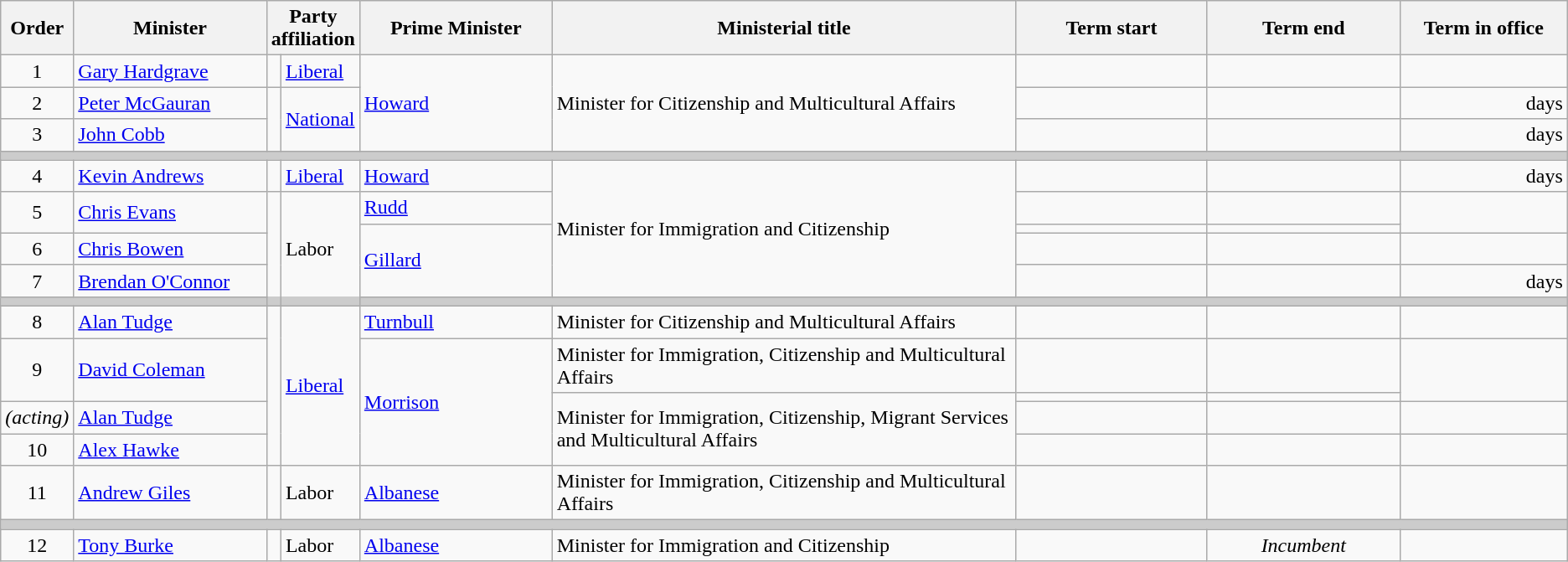<table class="wikitable">
<tr>
<th width=5>Order</th>
<th width=150>Minister</th>
<th width=75 colspan="2">Party affiliation</th>
<th width=150>Prime Minister</th>
<th width=375>Ministerial title</th>
<th width=150>Term start</th>
<th width=150>Term end</th>
<th width=130>Term in office</th>
</tr>
<tr>
<td align=center>1</td>
<td><a href='#'>Gary Hardgrave</a></td>
<td> </td>
<td><a href='#'>Liberal</a></td>
<td rowspan=3><a href='#'>Howard</a></td>
<td rowspan=3>Minister for Citizenship and Multicultural Affairs</td>
<td align=center></td>
<td align=center></td>
<td align=right><strong></strong></td>
</tr>
<tr>
<td align=center>2</td>
<td><a href='#'>Peter McGauran</a></td>
<td rowspan="2" > </td>
<td rowspan=2><a href='#'>National</a></td>
<td align=center></td>
<td align=center></td>
<td align=right> days</td>
</tr>
<tr>
<td align=center>3</td>
<td><a href='#'>John Cobb</a></td>
<td align=center></td>
<td align=center></td>
<td align=right> days</td>
</tr>
<tr>
<th colspan=9 style="background: #cccccc;"></th>
</tr>
<tr>
<td align=center>4</td>
<td><a href='#'>Kevin Andrews</a></td>
<td> </td>
<td><a href='#'>Liberal</a></td>
<td><a href='#'>Howard</a></td>
<td rowspan=5>Minister for Immigration and Citizenship</td>
<td align=center></td>
<td align=center></td>
<td align=right> days</td>
</tr>
<tr>
<td rowspan=2 align=center>5</td>
<td rowspan=2><a href='#'>Chris Evans</a></td>
<td rowspan="5" ></td>
<td rowspan=5>Labor</td>
<td><a href='#'>Rudd</a></td>
<td align=center></td>
<td align=center></td>
<td rowspan=2 align=right></td>
</tr>
<tr>
<td rowspan=3><a href='#'>Gillard</a></td>
<td align=center></td>
<td align=center></td>
</tr>
<tr>
<td align=center>6</td>
<td><a href='#'>Chris Bowen</a></td>
<td align=center></td>
<td align=center></td>
<td align=right></td>
</tr>
<tr>
<td align=center>7</td>
<td><a href='#'>Brendan O'Connor</a></td>
<td align=center></td>
<td align=center></td>
<td align=right> days</td>
</tr>
<tr>
<th colspan=9 style="background: #cccccc;"></th>
</tr>
<tr>
<td align=center>8</td>
<td><a href='#'>Alan Tudge</a></td>
<td rowspan=5 > </td>
<td rowspan=5><a href='#'>Liberal</a></td>
<td><a href='#'>Turnbull</a></td>
<td>Minister for Citizenship and Multicultural Affairs</td>
<td align=center></td>
<td align=center></td>
<td align=right></td>
</tr>
<tr>
<td rowspan=2 align=center>9</td>
<td rowspan=2><a href='#'>David Coleman</a></td>
<td rowspan=4><a href='#'>Morrison</a></td>
<td>Minister for Immigration, Citizenship and Multicultural Affairs</td>
<td align=center></td>
<td align=center></td>
<td rowspan=2 align=right></td>
</tr>
<tr>
<td rowspan=3>Minister for Immigration, Citizenship, Migrant Services and Multicultural Affairs</td>
<td align=center></td>
<td align=center></td>
</tr>
<tr>
<td align=center><em>(acting)</em></td>
<td><a href='#'>Alan Tudge</a></td>
<td align=center></td>
<td align=center></td>
<td align=right></td>
</tr>
<tr>
<td align=center>10</td>
<td><a href='#'>Alex Hawke</a></td>
<td align=center></td>
<td align=center></td>
<td align=right></td>
</tr>
<tr>
<td align=center>11</td>
<td><a href='#'>Andrew Giles</a></td>
<td></td>
<td>Labor</td>
<td><a href='#'>Albanese</a></td>
<td>Minister for Immigration, Citizenship and Multicultural Affairs</td>
<td align=center></td>
<td align=center></td>
<td align=right></td>
</tr>
<tr>
<th colspan=9 style="background: #cccccc;"></th>
</tr>
<tr>
<td align=center>12</td>
<td><a href='#'>Tony Burke</a></td>
<td></td>
<td>Labor</td>
<td><a href='#'>Albanese</a></td>
<td>Minister for Immigration and Citizenship</td>
<td align=center></td>
<td align=center><em>Incumbent</em></td>
<td align=right></td>
</tr>
</table>
